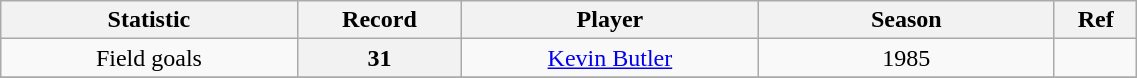<table class="sortable wikitable" style="text-align:center" width="60%">
<tr>
<th scope="col" width=18%>Statistic</th>
<th scope="col" width=10% class="unsortable">Record</th>
<th scope="col" width=18%>Player</th>
<th scope="col" width=18%>Season</th>
<th scope="col" width=5% class="unsortable">Ref</th>
</tr>
<tr>
<td>Field goals</td>
<th>31</th>
<td><a href='#'>Kevin Butler</a></td>
<td>1985</td>
<td></td>
</tr>
<tr>
</tr>
</table>
